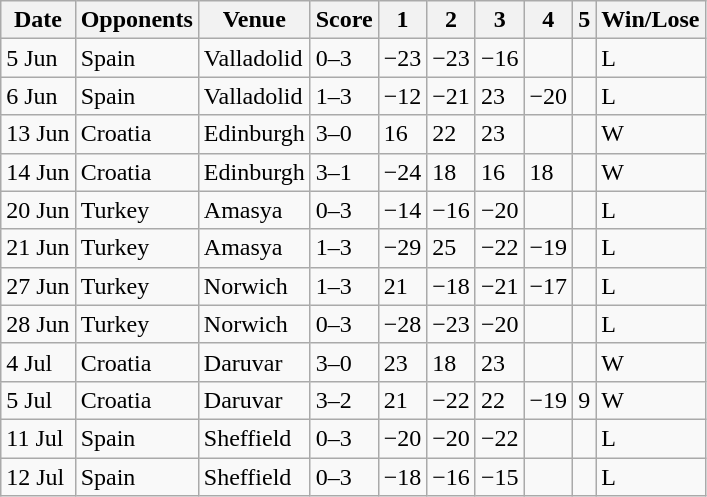<table class="wikitable">
<tr>
<th>Date</th>
<th>Opponents</th>
<th>Venue</th>
<th>Score</th>
<th>1</th>
<th>2</th>
<th>3</th>
<th>4</th>
<th>5</th>
<th>Win/Lose</th>
</tr>
<tr>
<td>5 Jun</td>
<td>Spain</td>
<td>Valladolid</td>
<td>0–3</td>
<td>−23</td>
<td>−23</td>
<td>−16</td>
<td></td>
<td></td>
<td>L</td>
</tr>
<tr>
<td>6 Jun</td>
<td>Spain</td>
<td>Valladolid</td>
<td>1–3</td>
<td>−12</td>
<td>−21</td>
<td>23</td>
<td>−20</td>
<td></td>
<td>L</td>
</tr>
<tr>
<td>13 Jun</td>
<td>Croatia</td>
<td>Edinburgh</td>
<td>3–0</td>
<td>16</td>
<td>22</td>
<td>23</td>
<td></td>
<td></td>
<td>W</td>
</tr>
<tr>
<td>14 Jun</td>
<td>Croatia</td>
<td>Edinburgh</td>
<td>3–1</td>
<td>−24</td>
<td>18</td>
<td>16</td>
<td>18</td>
<td></td>
<td>W</td>
</tr>
<tr>
<td>20 Jun</td>
<td>Turkey</td>
<td>Amasya</td>
<td>0–3</td>
<td>−14</td>
<td>−16</td>
<td>−20</td>
<td></td>
<td></td>
<td>L</td>
</tr>
<tr>
<td>21 Jun</td>
<td>Turkey</td>
<td>Amasya</td>
<td>1–3</td>
<td>−29</td>
<td>25</td>
<td>−22</td>
<td>−19</td>
<td></td>
<td>L</td>
</tr>
<tr>
<td>27 Jun</td>
<td>Turkey</td>
<td>Norwich</td>
<td>1–3</td>
<td>21</td>
<td>−18</td>
<td>−21</td>
<td>−17</td>
<td></td>
<td>L</td>
</tr>
<tr>
<td>28 Jun</td>
<td>Turkey</td>
<td>Norwich</td>
<td>0–3</td>
<td>−28</td>
<td>−23</td>
<td>−20</td>
<td></td>
<td></td>
<td>L</td>
</tr>
<tr>
<td>4 Jul</td>
<td>Croatia</td>
<td>Daruvar</td>
<td>3–0</td>
<td>23</td>
<td>18</td>
<td>23</td>
<td></td>
<td></td>
<td>W</td>
</tr>
<tr>
<td>5 Jul</td>
<td>Croatia</td>
<td>Daruvar</td>
<td>3–2</td>
<td>21</td>
<td>−22</td>
<td>22</td>
<td>−19</td>
<td>9</td>
<td>W</td>
</tr>
<tr>
<td>11 Jul</td>
<td>Spain</td>
<td>Sheffield</td>
<td>0–3</td>
<td>−20</td>
<td>−20</td>
<td>−22</td>
<td></td>
<td></td>
<td>L</td>
</tr>
<tr>
<td>12 Jul</td>
<td>Spain</td>
<td>Sheffield</td>
<td>0–3</td>
<td>−18</td>
<td>−16</td>
<td>−15</td>
<td></td>
<td></td>
<td>L</td>
</tr>
</table>
